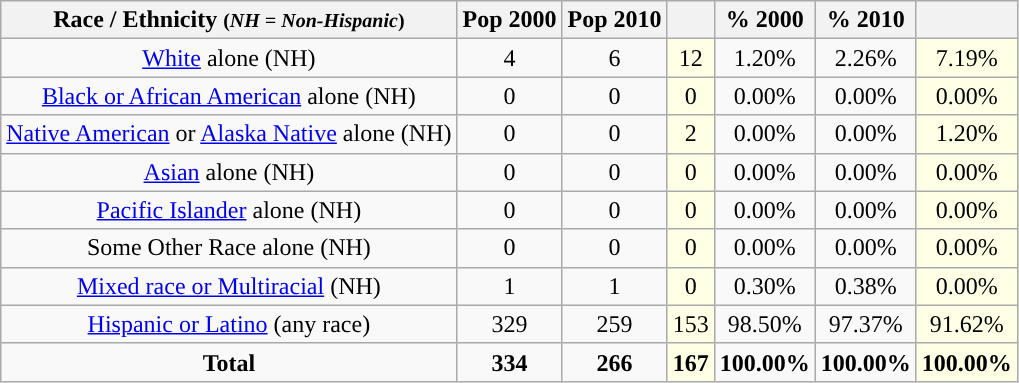<table class="wikitable" style="text-align:center;">
<tr>
<th>Race / Ethnicity <small>(<em>NH = Non-Hispanic</em>)</small></th>
<th>Pop 2000</th>
<th>Pop 2010</th>
<th></th>
<th>% 2000</th>
<th>% 2010</th>
<th></th>
</tr>
<tr>
<td><a href='#'>White</a> alone (NH)</td>
<td>4</td>
<td>6</td>
<td style='background: #ffffe6;'>12</td>
<td>1.20%</td>
<td>2.26%</td>
<td style='background: #ffffe6;'>7.19%</td>
</tr>
<tr>
<td><a href='#'>Black or African American</a> alone (NH)</td>
<td>0</td>
<td>0</td>
<td style='background: #ffffe6;'>0</td>
<td>0.00%</td>
<td>0.00%</td>
<td style='background: #ffffe6;'>0.00%</td>
</tr>
<tr>
<td><a href='#'>Native American</a> or <a href='#'>Alaska Native</a> alone (NH)</td>
<td>0</td>
<td>0</td>
<td style='background: #ffffe6;'>2</td>
<td>0.00%</td>
<td>0.00%</td>
<td style='background: #ffffe6;'>1.20%</td>
</tr>
<tr>
<td><a href='#'>Asian</a> alone (NH)</td>
<td>0</td>
<td>0</td>
<td style='background: #ffffe6;'>0</td>
<td>0.00%</td>
<td>0.00%</td>
<td style='background: #ffffe6;'>0.00%</td>
</tr>
<tr>
<td><a href='#'>Pacific Islander</a> alone (NH)</td>
<td>0</td>
<td>0</td>
<td style='background: #ffffe6;'>0</td>
<td>0.00%</td>
<td>0.00%</td>
<td style='background: #ffffe6;'>0.00%</td>
</tr>
<tr>
<td>Some Other Race alone (NH)</td>
<td>0</td>
<td>0</td>
<td style='background: #ffffe6;'>0</td>
<td>0.00%</td>
<td>0.00%</td>
<td style='background: #ffffe6;'>0.00%</td>
</tr>
<tr>
<td><a href='#'>Mixed race or Multiracial</a> (NH)</td>
<td>1</td>
<td>1</td>
<td style='background: #ffffe6;'>0</td>
<td>0.30%</td>
<td>0.38%</td>
<td style='background: #ffffe6;'>0.00%</td>
</tr>
<tr>
<td><a href='#'>Hispanic or Latino</a> (any race)</td>
<td>329</td>
<td>259</td>
<td style='background: #ffffe6;'>153</td>
<td>98.50%</td>
<td>97.37%</td>
<td style='background: #ffffe6;'>91.62%</td>
</tr>
<tr>
<td><strong>Total</strong></td>
<td><strong>334</strong></td>
<td><strong>266</strong></td>
<td style='background: #ffffe6;'><strong>167</strong></td>
<td><strong>100.00%</strong></td>
<td><strong>100.00%</strong></td>
<td style='background: #ffffe6;'><strong>100.00%</strong></td>
</tr>
</table>
